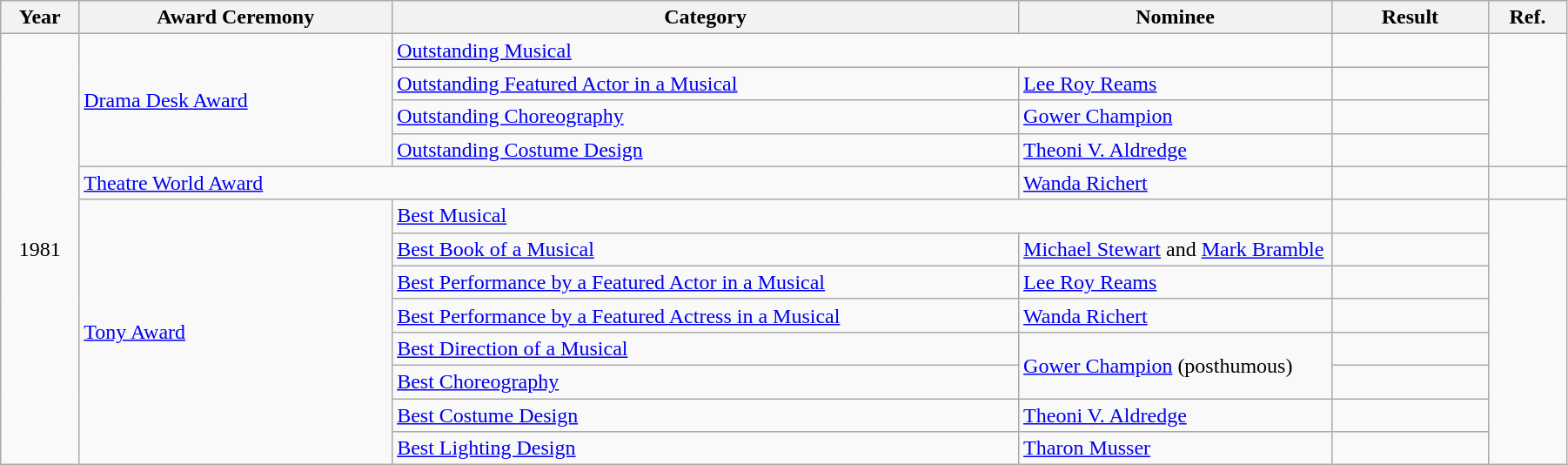<table class="wikitable" width="95%">
<tr>
<th width="5%">Year</th>
<th width="20%">Award Ceremony</th>
<th width="40%">Category</th>
<th width="20%">Nominee</th>
<th width="10%">Result</th>
<th width="5%">Ref.</th>
</tr>
<tr>
<td rowspan="13" align="center">1981</td>
<td rowspan="4"><a href='#'>Drama Desk Award</a></td>
<td colspan="2"><a href='#'>Outstanding Musical</a></td>
<td></td>
<td rowspan="4" align="center"></td>
</tr>
<tr>
<td><a href='#'>Outstanding Featured Actor in a Musical</a></td>
<td><a href='#'>Lee Roy Reams</a></td>
<td></td>
</tr>
<tr>
<td><a href='#'>Outstanding Choreography</a></td>
<td><a href='#'>Gower Champion</a></td>
<td></td>
</tr>
<tr>
<td><a href='#'>Outstanding Costume Design</a></td>
<td><a href='#'>Theoni V. Aldredge</a></td>
<td></td>
</tr>
<tr>
<td colspan="2"><a href='#'>Theatre World Award</a></td>
<td><a href='#'>Wanda Richert</a></td>
<td></td>
<td align="center"></td>
</tr>
<tr>
<td rowspan="8"><a href='#'>Tony Award</a></td>
<td colspan="2"><a href='#'>Best Musical</a></td>
<td></td>
<td rowspan="8" align="center"></td>
</tr>
<tr>
<td><a href='#'>Best Book of a Musical</a></td>
<td><a href='#'>Michael Stewart</a> and <a href='#'>Mark Bramble</a></td>
<td></td>
</tr>
<tr>
<td><a href='#'>Best Performance by a Featured Actor in a Musical</a></td>
<td><a href='#'>Lee Roy Reams</a></td>
<td></td>
</tr>
<tr>
<td><a href='#'>Best Performance by a Featured Actress in a Musical</a></td>
<td><a href='#'>Wanda Richert</a></td>
<td></td>
</tr>
<tr>
<td><a href='#'>Best Direction of a Musical</a></td>
<td rowspan="2"><a href='#'>Gower Champion</a> (posthumous)</td>
<td></td>
</tr>
<tr>
<td><a href='#'>Best Choreography</a></td>
<td></td>
</tr>
<tr>
<td><a href='#'>Best Costume Design</a></td>
<td><a href='#'>Theoni V. Aldredge</a></td>
<td></td>
</tr>
<tr>
<td><a href='#'>Best Lighting Design</a></td>
<td><a href='#'>Tharon Musser</a></td>
<td></td>
</tr>
</table>
